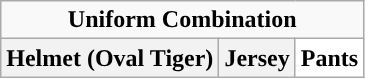<table class="wikitable">
<tr>
<td align="center" Colspan="3"><strong>Uniform Combination</strong></td>
</tr>
<tr align="center">
<th>Helmet (Oval Tiger)</th>
<th>Jersey</th>
<th style="background:white; color:black">Pants</th>
</tr>
</table>
